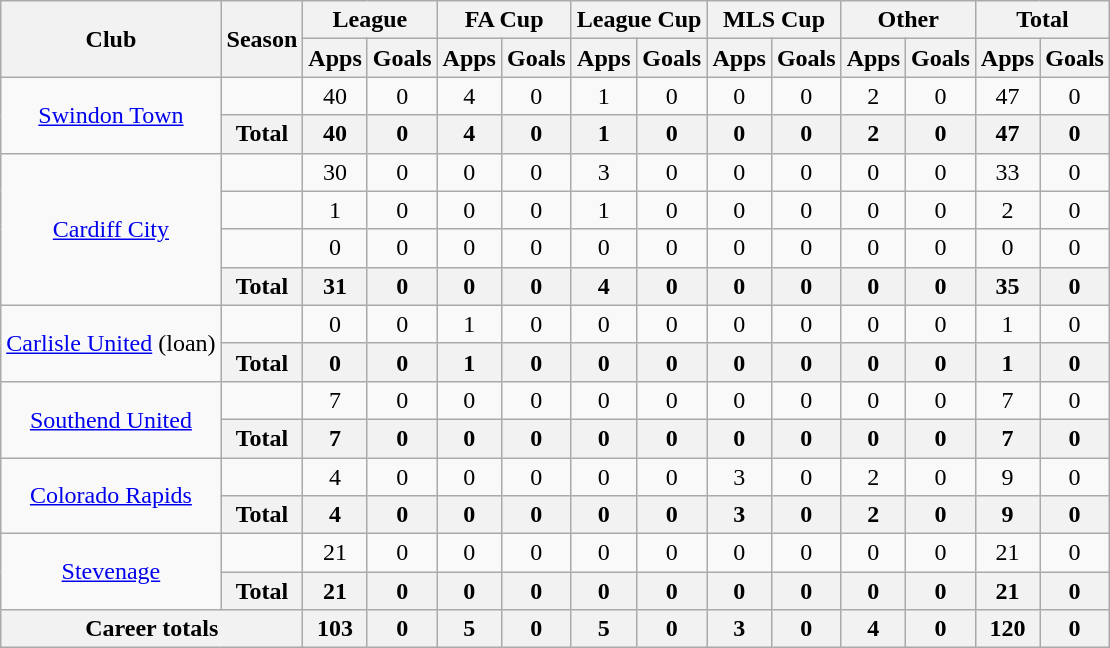<table class="wikitable" style="text-align: center;">
<tr>
<th rowspan="2">Club</th>
<th rowspan="2">Season</th>
<th colspan="2">League</th>
<th colspan="2">FA Cup</th>
<th colspan="2">League Cup</th>
<th colspan="2">MLS Cup</th>
<th colspan="2">Other</th>
<th colspan="2">Total</th>
</tr>
<tr>
<th>Apps</th>
<th>Goals</th>
<th>Apps</th>
<th>Goals</th>
<th>Apps</th>
<th>Goals</th>
<th>Apps</th>
<th>Goals</th>
<th>Apps</th>
<th>Goals</th>
<th>Apps</th>
<th>Goals</th>
</tr>
<tr>
<td rowspan="2" valign="center"><a href='#'>Swindon Town</a></td>
<td></td>
<td>40</td>
<td>0</td>
<td>4</td>
<td>0</td>
<td>1</td>
<td>0</td>
<td>0</td>
<td>0</td>
<td>2</td>
<td>0</td>
<td>47</td>
<td>0</td>
</tr>
<tr>
<th>Total</th>
<th>40</th>
<th>0</th>
<th>4</th>
<th>0</th>
<th>1</th>
<th>0</th>
<th>0</th>
<th>0</th>
<th>2</th>
<th>0</th>
<th>47</th>
<th>0</th>
</tr>
<tr>
<td rowspan="4" valign="center"><a href='#'>Cardiff City</a></td>
<td></td>
<td>30</td>
<td>0</td>
<td>0</td>
<td>0</td>
<td>3</td>
<td>0</td>
<td>0</td>
<td>0</td>
<td>0</td>
<td>0</td>
<td>33</td>
<td>0</td>
</tr>
<tr>
<td></td>
<td>1</td>
<td>0</td>
<td>0</td>
<td>0</td>
<td>1</td>
<td>0</td>
<td>0</td>
<td>0</td>
<td>0</td>
<td>0</td>
<td>2</td>
<td>0</td>
</tr>
<tr>
<td></td>
<td>0</td>
<td>0</td>
<td>0</td>
<td>0</td>
<td>0</td>
<td>0</td>
<td>0</td>
<td>0</td>
<td>0</td>
<td>0</td>
<td>0</td>
<td>0</td>
</tr>
<tr>
<th>Total</th>
<th>31</th>
<th>0</th>
<th>0</th>
<th>0</th>
<th>4</th>
<th>0</th>
<th>0</th>
<th>0</th>
<th>0</th>
<th>0</th>
<th>35</th>
<th>0</th>
</tr>
<tr>
<td rowspan="2" valign="center"><a href='#'>Carlisle United</a> (loan)</td>
<td></td>
<td>0</td>
<td>0</td>
<td>1</td>
<td>0</td>
<td>0</td>
<td>0</td>
<td>0</td>
<td>0</td>
<td>0</td>
<td>0</td>
<td>1</td>
<td>0</td>
</tr>
<tr>
<th>Total</th>
<th>0</th>
<th>0</th>
<th>1</th>
<th>0</th>
<th>0</th>
<th>0</th>
<th>0</th>
<th>0</th>
<th>0</th>
<th>0</th>
<th>1</th>
<th>0</th>
</tr>
<tr>
<td rowspan="2" valign="center"><a href='#'>Southend United</a></td>
<td></td>
<td>7</td>
<td>0</td>
<td>0</td>
<td>0</td>
<td>0</td>
<td>0</td>
<td>0</td>
<td>0</td>
<td>0</td>
<td>0</td>
<td>7</td>
<td>0</td>
</tr>
<tr>
<th>Total</th>
<th>7</th>
<th>0</th>
<th>0</th>
<th>0</th>
<th>0</th>
<th>0</th>
<th>0</th>
<th>0</th>
<th>0</th>
<th>0</th>
<th>7</th>
<th>0</th>
</tr>
<tr>
<td rowspan="2" valign="center"><a href='#'>Colorado Rapids</a></td>
<td></td>
<td>4</td>
<td>0</td>
<td>0</td>
<td>0</td>
<td>0</td>
<td>0</td>
<td>3</td>
<td>0</td>
<td>2</td>
<td>0</td>
<td>9</td>
<td>0</td>
</tr>
<tr>
<th>Total</th>
<th>4</th>
<th>0</th>
<th>0</th>
<th>0</th>
<th>0</th>
<th>0</th>
<th>3</th>
<th>0</th>
<th>2</th>
<th>0</th>
<th>9</th>
<th>0</th>
</tr>
<tr>
<td rowspan="2" valign="center"><a href='#'>Stevenage</a></td>
<td></td>
<td>21</td>
<td>0</td>
<td>0</td>
<td>0</td>
<td>0</td>
<td>0</td>
<td>0</td>
<td>0</td>
<td>0</td>
<td>0</td>
<td>21</td>
<td>0</td>
</tr>
<tr>
<th>Total</th>
<th>21</th>
<th>0</th>
<th>0</th>
<th>0</th>
<th>0</th>
<th>0</th>
<th>0</th>
<th>0</th>
<th>0</th>
<th>0</th>
<th>21</th>
<th>0</th>
</tr>
<tr>
<th colspan="2">Career totals</th>
<th>103</th>
<th>0</th>
<th>5</th>
<th>0</th>
<th>5</th>
<th>0</th>
<th>3</th>
<th>0</th>
<th>4</th>
<th>0</th>
<th>120</th>
<th>0</th>
</tr>
</table>
